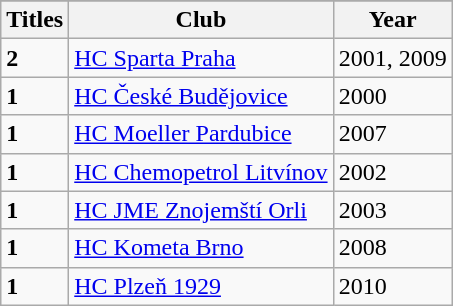<table class="wikitable">
<tr bgcolor="#ececec">
</tr>
<tr>
<th>Titles</th>
<th>Club</th>
<th>Year</th>
</tr>
<tr>
<td><strong>2</strong></td>
<td><a href='#'>HC Sparta Praha</a></td>
<td>2001, 2009</td>
</tr>
<tr>
<td><strong>1</strong></td>
<td><a href='#'>HC České Budějovice</a></td>
<td>2000</td>
</tr>
<tr>
<td><strong>1</strong></td>
<td><a href='#'>HC Moeller Pardubice</a></td>
<td>2007</td>
</tr>
<tr>
<td><strong>1</strong></td>
<td><a href='#'>HC Chemopetrol Litvínov</a></td>
<td>2002</td>
</tr>
<tr>
<td><strong>1</strong></td>
<td><a href='#'>HC JME Znojemští Orli</a></td>
<td>2003</td>
</tr>
<tr>
<td><strong>1</strong></td>
<td><a href='#'>HC Kometa Brno</a></td>
<td>2008</td>
</tr>
<tr>
<td><strong>1</strong></td>
<td><a href='#'>HC Plzeň 1929</a></td>
<td>2010</td>
</tr>
</table>
